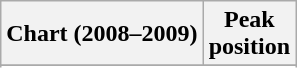<table class="wikitable sortable">
<tr>
<th>Chart (2008–2009)</th>
<th>Peak<br>position</th>
</tr>
<tr>
</tr>
<tr>
</tr>
<tr>
</tr>
<tr>
</tr>
</table>
